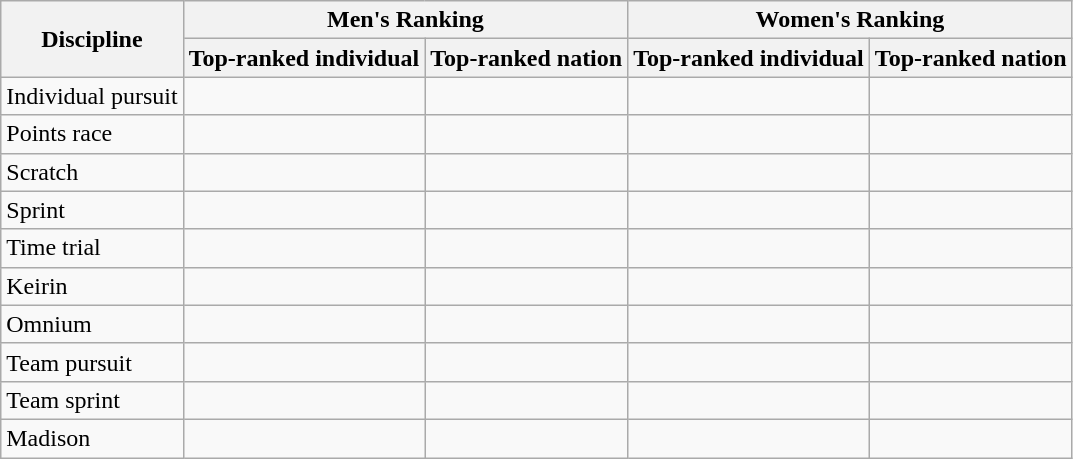<table class="wikitable">
<tr>
<th rowspan=2>Discipline</th>
<th colspan=2>Men's Ranking</th>
<th colspan=2>Women's Ranking</th>
</tr>
<tr>
<th>Top-ranked individual</th>
<th>Top-ranked nation</th>
<th>Top-ranked individual</th>
<th>Top-ranked nation</th>
</tr>
<tr>
<td>Individual pursuit</td>
<td></td>
<td></td>
<td></td>
<td></td>
</tr>
<tr>
<td>Points race</td>
<td></td>
<td></td>
<td></td>
<td></td>
</tr>
<tr>
<td>Scratch</td>
<td></td>
<td></td>
<td></td>
<td></td>
</tr>
<tr>
<td>Sprint</td>
<td></td>
<td></td>
<td></td>
<td></td>
</tr>
<tr>
<td>Time trial</td>
<td></td>
<td></td>
<td></td>
<td></td>
</tr>
<tr>
<td>Keirin</td>
<td></td>
<td></td>
<td></td>
<td></td>
</tr>
<tr>
<td>Omnium</td>
<td></td>
<td></td>
<td></td>
<td></td>
</tr>
<tr>
<td>Team pursuit</td>
<td></td>
<td></td>
<td></td>
<td></td>
</tr>
<tr>
<td>Team sprint</td>
<td></td>
<td></td>
<td></td>
<td></td>
</tr>
<tr>
<td>Madison</td>
<td></td>
<td></td>
<td></td>
<td></td>
</tr>
</table>
